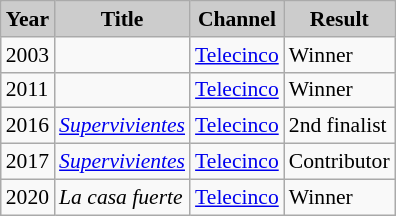<table class="wikitable" style="font-size:90%;">
<tr>
<th style="background: #CCCCCC;">Year</th>
<th style="background: #CCCCCC;">Title</th>
<th style="background: #CCCCCC;">Channel</th>
<th style="background: #CCCCCC;">Result</th>
</tr>
<tr>
<td>2003</td>
<td><em></em></td>
<td><a href='#'>Telecinco</a></td>
<td>Winner</td>
</tr>
<tr>
<td>2011</td>
<td><em></em></td>
<td><a href='#'>Telecinco</a></td>
<td>Winner</td>
</tr>
<tr>
<td>2016</td>
<td><em><a href='#'>Supervivientes</a></em></td>
<td><a href='#'>Telecinco</a></td>
<td>2nd finalist</td>
</tr>
<tr>
<td>2017</td>
<td><em><a href='#'>Supervivientes</a></em></td>
<td><a href='#'>Telecinco</a></td>
<td>Contributor</td>
</tr>
<tr>
<td>2020</td>
<td><em>La casa fuerte</em></td>
<td><a href='#'>Telecinco</a></td>
<td>Winner</td>
</tr>
</table>
